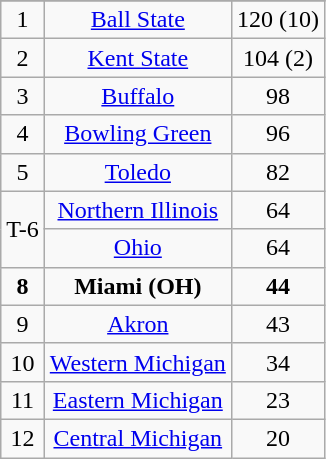<table class="wikitable" border="1">
<tr align=center>
</tr>
<tr align="center">
<td>1</td>
<td><a href='#'>Ball State</a></td>
<td>120 (10)</td>
</tr>
<tr align="center">
<td>2</td>
<td><a href='#'>Kent State</a></td>
<td>104 (2)</td>
</tr>
<tr align="center">
<td>3</td>
<td><a href='#'>Buffalo</a></td>
<td>98</td>
</tr>
<tr align="center">
<td>4</td>
<td><a href='#'>Bowling Green</a></td>
<td>96</td>
</tr>
<tr align="center">
<td>5</td>
<td><a href='#'>Toledo</a></td>
<td>82</td>
</tr>
<tr align="center">
<td rowspan=2>T-6</td>
<td><a href='#'>Northern Illinois</a></td>
<td>64</td>
</tr>
<tr align="center">
<td><a href='#'>Ohio</a></td>
<td>64</td>
</tr>
<tr align="center">
<td><strong>8</strong></td>
<td><strong>Miami (OH)</strong></td>
<td><strong>44</strong></td>
</tr>
<tr align="center">
<td>9</td>
<td><a href='#'>Akron</a></td>
<td>43</td>
</tr>
<tr align="center">
<td>10</td>
<td><a href='#'>Western Michigan</a></td>
<td>34</td>
</tr>
<tr align="center">
<td>11</td>
<td><a href='#'>Eastern Michigan</a></td>
<td>23</td>
</tr>
<tr align="center">
<td>12</td>
<td><a href='#'>Central Michigan</a></td>
<td>20</td>
</tr>
</table>
